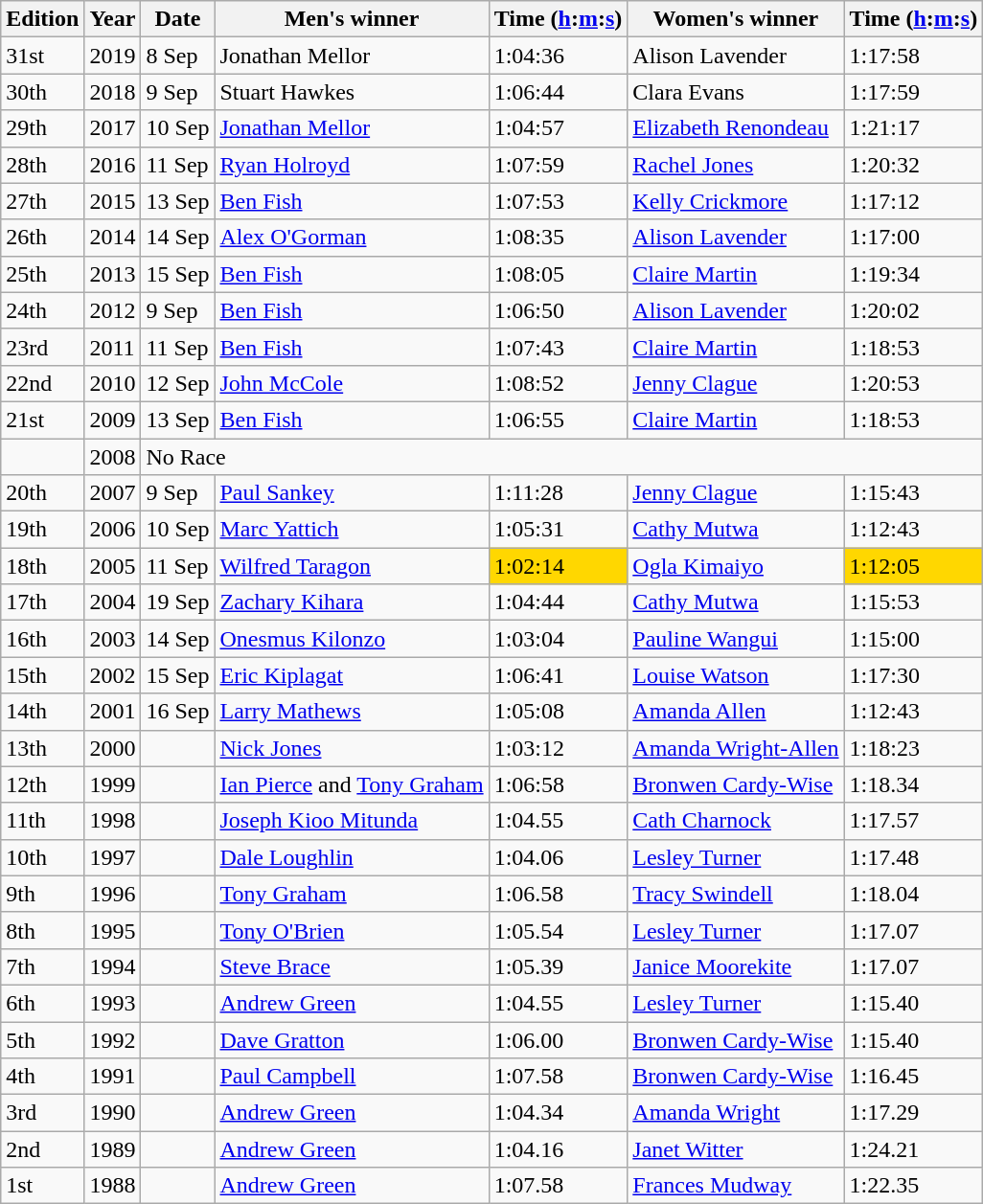<table class="wikitable sortable">
<tr>
<th class="unsortable">Edition</th>
<th>Year</th>
<th class="unsortable">Date</th>
<th>Men's winner</th>
<th>Time (<a href='#'>h</a>:<a href='#'>m</a>:<a href='#'>s</a>)</th>
<th>Women's winner</th>
<th>Time  (<a href='#'>h</a>:<a href='#'>m</a>:<a href='#'>s</a>)</th>
</tr>
<tr>
<td>31st</td>
<td>2019</td>
<td>8 Sep</td>
<td>Jonathan Mellor</td>
<td>1:04:36</td>
<td>Alison Lavender</td>
<td>1:17:58</td>
</tr>
<tr>
<td>30th</td>
<td>2018</td>
<td>9 Sep</td>
<td>Stuart Hawkes</td>
<td>1:06:44</td>
<td>Clara Evans</td>
<td>1:17:59</td>
</tr>
<tr>
<td>29th</td>
<td>2017</td>
<td>10 Sep</td>
<td><a href='#'>Jonathan Mellor</a></td>
<td>1:04:57</td>
<td><a href='#'>Elizabeth Renondeau</a></td>
<td>1:21:17</td>
</tr>
<tr>
<td>28th</td>
<td>2016</td>
<td>11 Sep</td>
<td><a href='#'>Ryan Holroyd</a></td>
<td>1:07:59</td>
<td><a href='#'>Rachel Jones</a></td>
<td>1:20:32</td>
</tr>
<tr>
<td>27th</td>
<td>2015</td>
<td>13 Sep</td>
<td><a href='#'>Ben Fish</a></td>
<td>1:07:53</td>
<td><a href='#'>Kelly Crickmore</a></td>
<td>1:17:12</td>
</tr>
<tr>
<td>26th</td>
<td>2014</td>
<td>14 Sep</td>
<td><a href='#'>Alex O'Gorman</a></td>
<td>1:08:35</td>
<td><a href='#'>Alison Lavender</a></td>
<td>1:17:00</td>
</tr>
<tr>
<td>25th</td>
<td>2013</td>
<td>15 Sep</td>
<td><a href='#'>Ben Fish</a></td>
<td>1:08:05</td>
<td><a href='#'>Claire Martin</a></td>
<td>1:19:34</td>
</tr>
<tr>
<td>24th</td>
<td>2012</td>
<td>9 Sep</td>
<td><a href='#'>Ben Fish</a></td>
<td>1:06:50</td>
<td><a href='#'>Alison Lavender</a></td>
<td>1:20:02</td>
</tr>
<tr>
<td>23rd</td>
<td>2011</td>
<td>11 Sep</td>
<td><a href='#'>Ben Fish</a></td>
<td>1:07:43</td>
<td><a href='#'>Claire Martin</a></td>
<td>1:18:53</td>
</tr>
<tr>
<td>22nd</td>
<td>2010</td>
<td>12 Sep</td>
<td><a href='#'>John McCole</a></td>
<td>1:08:52</td>
<td><a href='#'>Jenny Clague</a></td>
<td>1:20:53</td>
</tr>
<tr>
<td>21st</td>
<td>2009</td>
<td>13 Sep</td>
<td><a href='#'>Ben Fish</a></td>
<td>1:06:55</td>
<td><a href='#'>Claire Martin</a></td>
<td>1:18:53</td>
</tr>
<tr>
<td></td>
<td>2008</td>
<td colspan="5">No Race</td>
</tr>
<tr>
<td>20th</td>
<td>2007</td>
<td>9 Sep</td>
<td><a href='#'>Paul Sankey</a></td>
<td>1:11:28</td>
<td><a href='#'>Jenny Clague</a></td>
<td>1:15:43</td>
</tr>
<tr>
<td>19th</td>
<td>2006</td>
<td>10 Sep</td>
<td><a href='#'>Marc Yattich</a></td>
<td>1:05:31</td>
<td><a href='#'>Cathy Mutwa</a></td>
<td>1:12:43</td>
</tr>
<tr>
<td>18th</td>
<td>2005</td>
<td>11 Sep</td>
<td><a href='#'>Wilfred Taragon</a></td>
<td bgcolor="gold">1:02:14</td>
<td><a href='#'>Ogla Kimaiyo</a></td>
<td bgcolor="gold">1:12:05</td>
</tr>
<tr>
<td>17th</td>
<td>2004</td>
<td>19 Sep</td>
<td><a href='#'>Zachary Kihara</a></td>
<td>1:04:44</td>
<td><a href='#'>Cathy Mutwa</a></td>
<td>1:15:53</td>
</tr>
<tr>
<td>16th</td>
<td>2003</td>
<td>14 Sep</td>
<td><a href='#'>Onesmus Kilonzo</a></td>
<td>1:03:04</td>
<td><a href='#'>Pauline Wangui</a></td>
<td>1:15:00</td>
</tr>
<tr>
<td>15th</td>
<td>2002</td>
<td>15 Sep</td>
<td><a href='#'>Eric Kiplagat</a></td>
<td>1:06:41</td>
<td><a href='#'>Louise Watson</a></td>
<td>1:17:30</td>
</tr>
<tr>
<td>14th</td>
<td>2001</td>
<td>16 Sep</td>
<td><a href='#'>Larry Mathews</a></td>
<td>1:05:08</td>
<td><a href='#'>Amanda Allen</a></td>
<td>1:12:43</td>
</tr>
<tr>
<td>13th</td>
<td>2000</td>
<td></td>
<td><a href='#'>Nick Jones</a></td>
<td>1:03:12</td>
<td><a href='#'>Amanda Wright-Allen</a></td>
<td>1:18:23</td>
</tr>
<tr>
<td>12th</td>
<td>1999</td>
<td></td>
<td><a href='#'>Ian Pierce</a> and <a href='#'>Tony Graham</a></td>
<td>1:06:58</td>
<td><a href='#'>Bronwen Cardy-Wise</a></td>
<td>1:18.34</td>
</tr>
<tr>
<td>11th</td>
<td>1998</td>
<td></td>
<td><a href='#'>Joseph Kioo Mitunda</a></td>
<td>1:04.55</td>
<td><a href='#'>Cath Charnock</a></td>
<td>1:17.57</td>
</tr>
<tr>
<td>10th</td>
<td>1997</td>
<td></td>
<td><a href='#'>Dale Loughlin</a></td>
<td>1:04.06</td>
<td><a href='#'>Lesley Turner</a></td>
<td>1:17.48</td>
</tr>
<tr>
<td>9th</td>
<td>1996</td>
<td></td>
<td><a href='#'>Tony Graham</a></td>
<td>1:06.58</td>
<td><a href='#'>Tracy Swindell</a></td>
<td>1:18.04</td>
</tr>
<tr>
<td>8th</td>
<td>1995</td>
<td></td>
<td><a href='#'>Tony O'Brien</a></td>
<td>1:05.54</td>
<td><a href='#'>Lesley Turner</a></td>
<td>1:17.07</td>
</tr>
<tr>
<td>7th</td>
<td>1994</td>
<td></td>
<td><a href='#'>Steve Brace</a></td>
<td>1:05.39</td>
<td><a href='#'>Janice Moorekite</a></td>
<td>1:17.07</td>
</tr>
<tr>
<td>6th</td>
<td>1993</td>
<td></td>
<td><a href='#'>Andrew Green</a></td>
<td>1:04.55</td>
<td><a href='#'>Lesley Turner</a></td>
<td>1:15.40</td>
</tr>
<tr>
<td>5th</td>
<td>1992</td>
<td></td>
<td><a href='#'>Dave Gratton</a></td>
<td>1:06.00</td>
<td><a href='#'>Bronwen Cardy-Wise</a></td>
<td>1:15.40</td>
</tr>
<tr>
<td>4th</td>
<td>1991</td>
<td></td>
<td><a href='#'>Paul Campbell</a></td>
<td>1:07.58</td>
<td><a href='#'>Bronwen Cardy-Wise</a></td>
<td>1:16.45</td>
</tr>
<tr>
<td>3rd</td>
<td>1990</td>
<td></td>
<td><a href='#'>Andrew Green</a></td>
<td>1:04.34</td>
<td><a href='#'>Amanda Wright</a></td>
<td>1:17.29</td>
</tr>
<tr>
<td>2nd</td>
<td>1989</td>
<td></td>
<td><a href='#'>Andrew Green</a></td>
<td>1:04.16</td>
<td><a href='#'>Janet Witter</a></td>
<td>1:24.21</td>
</tr>
<tr>
<td>1st</td>
<td>1988</td>
<td></td>
<td><a href='#'>Andrew Green</a></td>
<td>1:07.58</td>
<td><a href='#'>Frances Mudway</a></td>
<td>1:22.35</td>
</tr>
</table>
